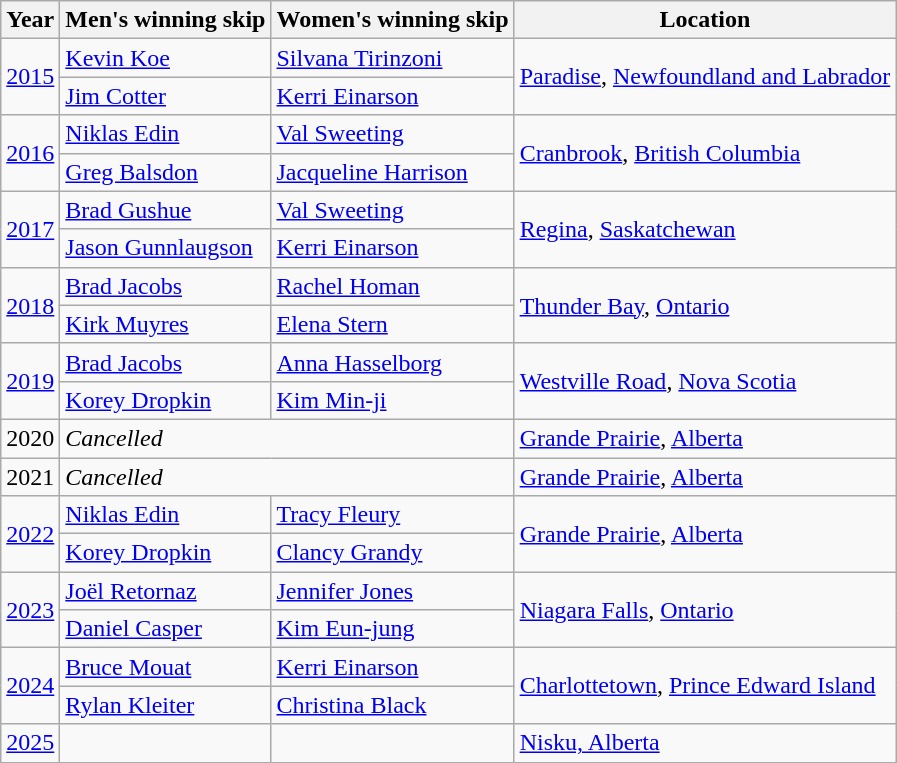<table class="wikitable">
<tr>
<th scope="col">Year</th>
<th scope="col">Men's winning skip</th>
<th scope="col">Women's winning skip</th>
<th scope="col">Location</th>
</tr>
<tr>
<td rowspan=2><a href='#'>2015</a></td>
<td> <a href='#'>Kevin Koe</a></td>
<td> <a href='#'>Silvana Tirinzoni</a></td>
<td rowspan=2><a href='#'>Paradise</a>, <a href='#'>Newfoundland and Labrador</a></td>
</tr>
<tr>
<td> <a href='#'>Jim Cotter</a></td>
<td> <a href='#'>Kerri Einarson</a></td>
</tr>
<tr>
<td rowspan=2><a href='#'>2016</a></td>
<td> <a href='#'>Niklas Edin</a></td>
<td> <a href='#'>Val Sweeting</a></td>
<td rowspan=2><a href='#'>Cranbrook</a>, <a href='#'>British Columbia</a></td>
</tr>
<tr>
<td> <a href='#'>Greg Balsdon</a></td>
<td> <a href='#'>Jacqueline Harrison</a></td>
</tr>
<tr>
<td rowspan=2><a href='#'>2017</a></td>
<td> <a href='#'>Brad Gushue</a></td>
<td> <a href='#'>Val Sweeting</a></td>
<td rowspan=2><a href='#'>Regina</a>, <a href='#'>Saskatchewan</a></td>
</tr>
<tr>
<td> <a href='#'>Jason Gunnlaugson</a></td>
<td> <a href='#'>Kerri Einarson</a></td>
</tr>
<tr>
<td rowspan=2><a href='#'>2018</a></td>
<td> <a href='#'>Brad Jacobs</a></td>
<td> <a href='#'>Rachel Homan</a></td>
<td rowspan=2><a href='#'>Thunder Bay</a>, <a href='#'>Ontario</a></td>
</tr>
<tr>
<td> <a href='#'>Kirk Muyres</a></td>
<td> <a href='#'>Elena Stern</a></td>
</tr>
<tr>
<td rowspan=2><a href='#'>2019</a></td>
<td> <a href='#'>Brad Jacobs</a></td>
<td> <a href='#'>Anna Hasselborg</a></td>
<td rowspan=2><a href='#'>Westville Road</a>, <a href='#'>Nova Scotia</a></td>
</tr>
<tr>
<td> <a href='#'>Korey Dropkin</a></td>
<td> <a href='#'>Kim Min-ji</a></td>
</tr>
<tr>
<td>2020</td>
<td colspan="2"><em>Cancelled</em></td>
<td><a href='#'>Grande Prairie</a>, <a href='#'>Alberta</a></td>
</tr>
<tr>
<td>2021</td>
<td colspan="2"><em>Cancelled</em></td>
<td><a href='#'>Grande Prairie</a>, <a href='#'>Alberta</a></td>
</tr>
<tr>
<td rowspan=2><a href='#'>2022</a></td>
<td> <a href='#'>Niklas Edin</a></td>
<td> <a href='#'>Tracy Fleury</a></td>
<td rowspan=2><a href='#'>Grande Prairie</a>, <a href='#'>Alberta</a></td>
</tr>
<tr>
<td> <a href='#'>Korey Dropkin</a></td>
<td> <a href='#'>Clancy Grandy</a></td>
</tr>
<tr>
<td rowspan=2><a href='#'>2023</a></td>
<td> <a href='#'>Joël Retornaz</a></td>
<td> <a href='#'>Jennifer Jones</a></td>
<td rowspan=2><a href='#'>Niagara Falls</a>, <a href='#'>Ontario</a></td>
</tr>
<tr>
<td> <a href='#'>Daniel Casper</a></td>
<td> <a href='#'>Kim Eun-jung</a></td>
</tr>
<tr>
<td rowspan=2><a href='#'>2024</a></td>
<td> <a href='#'>Bruce Mouat</a></td>
<td> <a href='#'>Kerri Einarson</a></td>
<td rowspan=2><a href='#'>Charlottetown</a>, <a href='#'>Prince Edward Island</a></td>
</tr>
<tr>
<td> <a href='#'>Rylan Kleiter</a></td>
<td> <a href='#'>Christina Black</a></td>
</tr>
<tr>
<td><a href='#'>2025</a></td>
<td></td>
<td></td>
<td><a href='#'>Nisku, Alberta</a></td>
</tr>
</table>
